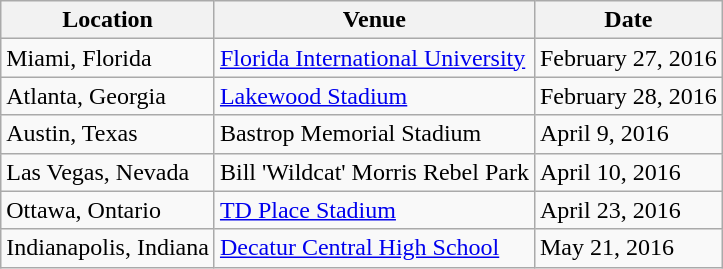<table class="wikitable">
<tr>
<th>Location</th>
<th>Venue</th>
<th>Date</th>
</tr>
<tr>
<td>Miami, Florida</td>
<td><a href='#'>Florida International University</a></td>
<td>February 27, 2016</td>
</tr>
<tr>
<td>Atlanta, Georgia</td>
<td><a href='#'>Lakewood Stadium</a></td>
<td>February 28, 2016</td>
</tr>
<tr>
<td>Austin, Texas</td>
<td>Bastrop Memorial Stadium</td>
<td>April 9, 2016</td>
</tr>
<tr>
<td>Las Vegas, Nevada</td>
<td>Bill 'Wildcat' Morris Rebel Park</td>
<td>April 10, 2016</td>
</tr>
<tr>
<td>Ottawa, Ontario</td>
<td><a href='#'>TD Place Stadium</a></td>
<td>April 23, 2016</td>
</tr>
<tr>
<td>Indianapolis, Indiana</td>
<td><a href='#'>Decatur Central High School</a></td>
<td>May 21, 2016</td>
</tr>
</table>
